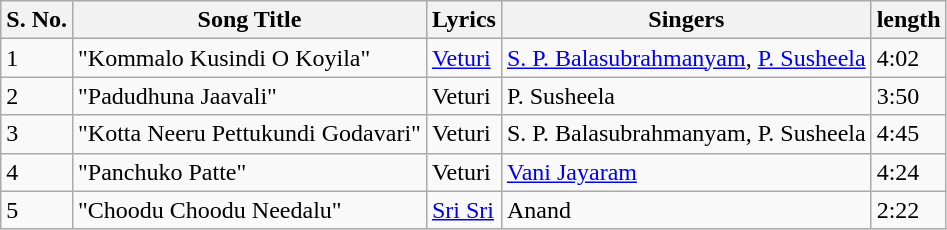<table class="wikitable">
<tr>
<th>S. No.</th>
<th>Song Title</th>
<th>Lyrics</th>
<th>Singers</th>
<th>length</th>
</tr>
<tr>
<td>1</td>
<td>"Kommalo Kusindi O Koyila"</td>
<td><a href='#'>Veturi</a></td>
<td><a href='#'>S. P. Balasubrahmanyam</a>, <a href='#'>P. Susheela</a></td>
<td>4:02</td>
</tr>
<tr>
<td>2</td>
<td>"Padudhuna Jaavali"</td>
<td>Veturi</td>
<td>P. Susheela</td>
<td>3:50</td>
</tr>
<tr>
<td>3</td>
<td>"Kotta Neeru Pettukundi Godavari"</td>
<td>Veturi</td>
<td>S. P. Balasubrahmanyam, P. Susheela</td>
<td>4:45</td>
</tr>
<tr>
<td>4</td>
<td>"Panchuko Patte"</td>
<td>Veturi</td>
<td><a href='#'>Vani Jayaram</a></td>
<td>4:24</td>
</tr>
<tr>
<td>5</td>
<td>"Choodu Choodu Needalu"</td>
<td><a href='#'>Sri Sri</a></td>
<td>Anand</td>
<td>2:22</td>
</tr>
</table>
